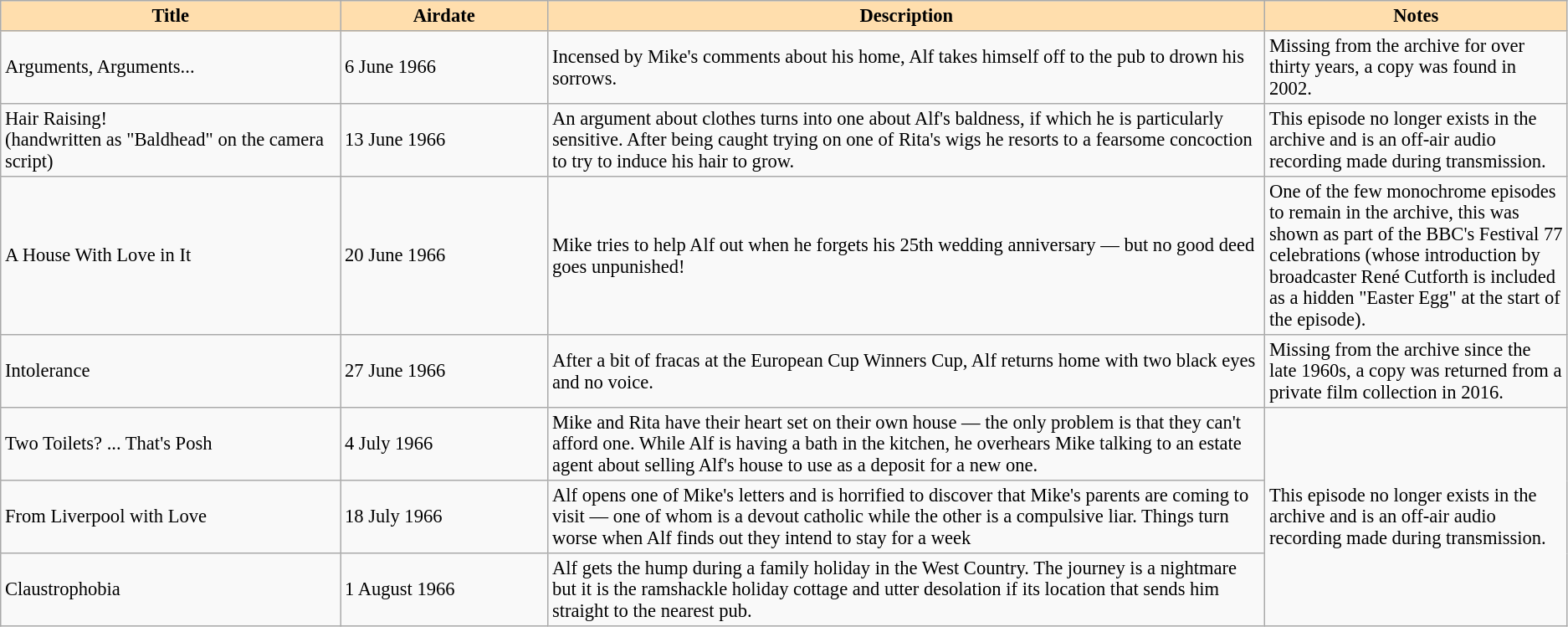<table class="wikitable" border=1 style="font-size: 94%">
<tr>
<th style="background:#ffdead" width=18%>Title</th>
<th style="background:#ffdead" width=11%>Airdate</th>
<th style="background:#ffdead" width=38%>Description</th>
<th style="background:#ffdead" width=16%>Notes</th>
</tr>
<tr>
<td>Arguments, Arguments...</td>
<td>6 June 1966</td>
<td>Incensed by Mike's comments about his home, Alf takes himself off to the pub to drown his sorrows.</td>
<td>Missing from the archive for over thirty years, a copy was found in 2002.</td>
</tr>
<tr>
<td>Hair Raising!<br>(handwritten as "Baldhead" on the camera script)</td>
<td>13 June 1966</td>
<td>An argument about clothes turns into one about Alf's baldness, if which he is particularly sensitive. After being caught trying on one of Rita's wigs he resorts to a fearsome concoction to try to induce his hair to grow.</td>
<td>This episode no longer exists in the archive and is an off-air audio recording made during transmission.</td>
</tr>
<tr>
<td>A House With Love in It</td>
<td>20 June 1966</td>
<td>Mike tries to help Alf out when he forgets his 25th wedding anniversary — but no good deed goes unpunished!</td>
<td>One of the few monochrome episodes to remain in the archive, this was shown as part of the BBC's  Festival 77 celebrations (whose introduction by broadcaster René Cutforth is included as a hidden "Easter Egg" at the start of the episode).</td>
</tr>
<tr>
<td>Intolerance</td>
<td>27 June 1966</td>
<td>After a bit of fracas at the European Cup Winners Cup, Alf returns home with two black eyes and no voice.</td>
<td>Missing from the archive since the late 1960s, a copy was returned from a private film collection in 2016.</td>
</tr>
<tr>
<td>Two Toilets? ... That's Posh</td>
<td>4 July 1966</td>
<td>Mike and Rita have their heart set on their own house — the only problem is that they can't afford one. While Alf is having a bath in the kitchen, he overhears Mike talking to an estate agent about selling Alf's house to use as a deposit for a new one.</td>
<td rowspan="3">This episode no longer exists in the archive and is an off-air audio recording made during transmission.</td>
</tr>
<tr>
<td>From Liverpool with Love</td>
<td>18 July 1966</td>
<td>Alf opens one of Mike's letters and is horrified to discover that Mike's parents are coming to visit — one of whom is a devout catholic while the other is a compulsive liar. Things turn worse when Alf finds out they intend to stay for a week</td>
</tr>
<tr>
<td>Claustrophobia</td>
<td>1 August 1966</td>
<td>Alf gets the hump during a family holiday in the West Country. The journey is a nightmare but it is the ramshackle holiday cottage and utter desolation if its location that sends him straight to the nearest pub.</td>
</tr>
</table>
